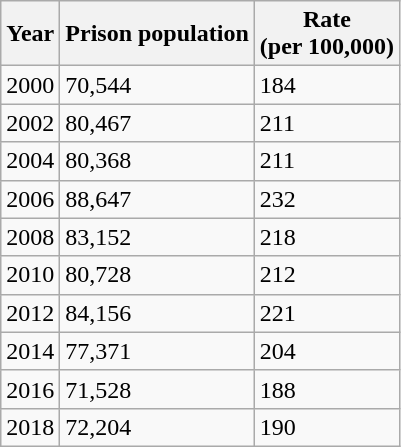<table class="wikitable">
<tr>
<th>Year</th>
<th>Prison population</th>
<th>Rate<br>(per 100,000)</th>
</tr>
<tr>
<td>2000</td>
<td>70,544</td>
<td>184</td>
</tr>
<tr>
<td>2002</td>
<td>80,467</td>
<td>211</td>
</tr>
<tr>
<td>2004</td>
<td>80,368</td>
<td>211</td>
</tr>
<tr>
<td>2006</td>
<td>88,647</td>
<td>232</td>
</tr>
<tr>
<td>2008</td>
<td>83,152</td>
<td>218</td>
</tr>
<tr>
<td>2010</td>
<td>80,728</td>
<td>212</td>
</tr>
<tr>
<td>2012</td>
<td>84,156</td>
<td>221</td>
</tr>
<tr>
<td>2014</td>
<td>77,371</td>
<td>204</td>
</tr>
<tr>
<td>2016</td>
<td>71,528</td>
<td>188</td>
</tr>
<tr>
<td>2018</td>
<td>72,204</td>
<td>190</td>
</tr>
</table>
